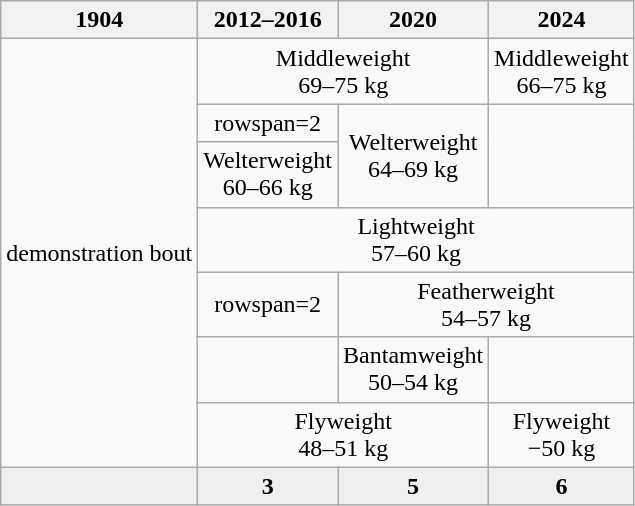<table class="wikitable sticky-header" style="text-align:center">
<tr>
<th scope="col">1904</th>
<th scope="col">2012–2016</th>
<th scope="col">2020</th>
<th scope="col">2024</th>
</tr>
<tr>
<td rowspan=8>demonstration bout</td>
<td colspan=2>Middleweight<br>69–75 kg</td>
<td>Middleweight<br>66–75 kg</td>
</tr>
<tr>
<td>rowspan=2</td>
<td rowspan=2>Welterweight<br>64–69 kg</td>
</tr>
<tr>
<td>Welterweight<br>60–66 kg</td>
</tr>
<tr>
<td colspan=3>Lightweight<br>57–60 kg</td>
</tr>
<tr>
<td>rowspan=2</td>
<td colspan=2>Featherweight<br>54–57 kg</td>
</tr>
<tr>
<td></td>
<td>Bantamweight<br>50–54 kg</td>
</tr>
<tr>
<td rowspan=2 colspan=2>Flyweight<br>48–51 kg</td>
</tr>
<tr>
<td>Flyweight<br>−50 kg</td>
</tr>
<tr style="background:#efefef; font-weight:bold;">
<td></td>
<td>3</td>
<td>5</td>
<td>6</td>
</tr>
</table>
